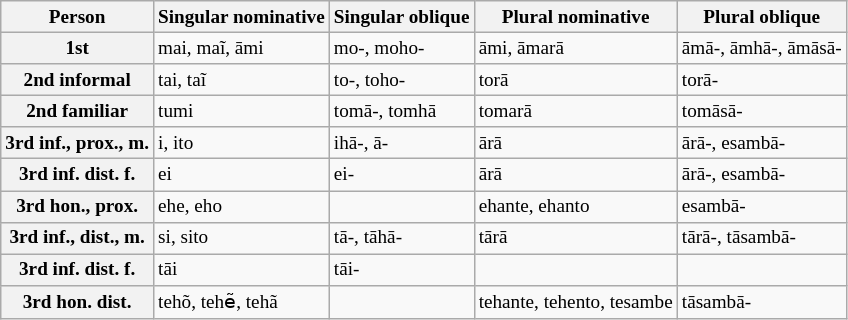<table class="wikitable" style="font-size:80%;">
<tr>
<th style="vertical-align:center">Person</th>
<th style="vertical-align:center">Singular nominative</th>
<th style="vertical-align:center">Singular oblique</th>
<th style="vertical-align:center">Plural nominative</th>
<th style="vertical-align:center">Plural oblique</th>
</tr>
<tr>
<th>1st</th>
<td>mai, maĩ, āmi</td>
<td>mo-, moho-</td>
<td>āmi, āmarā</td>
<td>āmā-, āmhā-, āmāsā-</td>
</tr>
<tr>
<th>2nd informal</th>
<td>tai, taĩ</td>
<td>to-, toho-</td>
<td>torā</td>
<td>torā-</td>
</tr>
<tr>
<th>2nd familiar</th>
<td>tumi</td>
<td>tomā-, tomhā</td>
<td>tomarā</td>
<td>tomāsā-</td>
</tr>
<tr>
<th>3rd inf., prox., m.</th>
<td>i, ito</td>
<td>ihā-, ā-</td>
<td>ārā</td>
<td>ārā-, esambā-</td>
</tr>
<tr>
<th>3rd inf. dist. f.</th>
<td>ei</td>
<td>ei-</td>
<td>ārā</td>
<td>ārā-, esambā-</td>
</tr>
<tr>
<th>3rd hon., prox.</th>
<td>ehe, eho</td>
<td></td>
<td>ehante, ehanto</td>
<td>esambā-</td>
</tr>
<tr>
<th>3rd inf., dist., m.</th>
<td>si, sito</td>
<td>tā-, tāhā-</td>
<td>tārā</td>
<td>tārā-, tāsambā-</td>
</tr>
<tr>
<th>3rd inf. dist. f.</th>
<td>tāi</td>
<td>tāi-</td>
<td></td>
<td></td>
</tr>
<tr>
<th>3rd hon. dist.</th>
<td>tehõ, tehẽ, tehã</td>
<td></td>
<td>tehante, tehento, tesambe</td>
<td>tāsambā-</td>
</tr>
</table>
